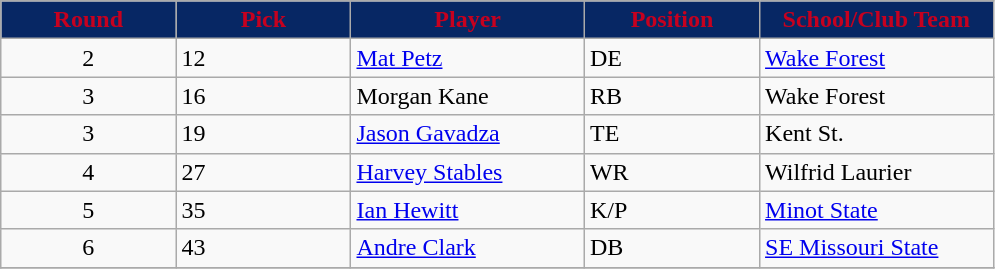<table class="wikitable sortable sortable">
<tr>
<th style="background:#072764;color:#c6011f;" width="15%">Round</th>
<th style="background:#072764;color:#c6011f;" width="15%">Pick</th>
<th style="background:#072764;color:#c6011f;" width="20%">Player</th>
<th style="background:#072764;color:#c6011f;" width="15%">Position</th>
<th style="background:#072764;color:#c6011f;" width="20%">School/Club Team</th>
</tr>
<tr>
<td align=center>2</td>
<td>12</td>
<td><a href='#'>Mat Petz</a></td>
<td>DE</td>
<td><a href='#'>Wake Forest</a></td>
</tr>
<tr>
<td align=center>3</td>
<td>16</td>
<td>Morgan Kane</td>
<td>RB</td>
<td>Wake Forest</td>
</tr>
<tr>
<td align=center>3</td>
<td>19</td>
<td><a href='#'>Jason Gavadza</a></td>
<td>TE</td>
<td>Kent St.</td>
</tr>
<tr>
<td align=center>4</td>
<td>27</td>
<td><a href='#'>Harvey Stables</a></td>
<td>WR</td>
<td>Wilfrid Laurier</td>
</tr>
<tr>
<td align=center>5</td>
<td>35</td>
<td><a href='#'>Ian Hewitt</a></td>
<td>K/P</td>
<td><a href='#'>Minot State</a></td>
</tr>
<tr>
<td align=center>6</td>
<td>43</td>
<td><a href='#'>Andre Clark</a></td>
<td>DB</td>
<td><a href='#'>SE Missouri State</a></td>
</tr>
<tr>
</tr>
</table>
